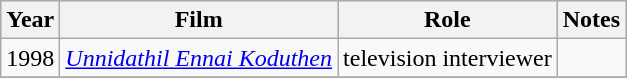<table class="wikitable">
<tr style="background:#ccc; text-align:center;">
<th>Year</th>
<th>Film</th>
<th>Role</th>
<th>Notes</th>
</tr>
<tr>
<td>1998</td>
<td><em><a href='#'>Unnidathil Ennai Koduthen</a></em></td>
<td>television interviewer</td>
<td></td>
</tr>
<tr>
</tr>
</table>
